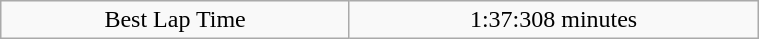<table class="wikitable" style="text-align: center; width:40%;">
<tr>
<td>Best Lap Time</td>
<td>1:37:308 minutes</td>
</tr>
</table>
